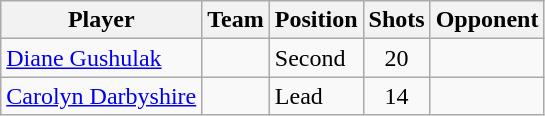<table class="wikitable sortable">
<tr>
<th>Player</th>
<th>Team</th>
<th>Position</th>
<th>Shots</th>
<th>Opponent</th>
</tr>
<tr>
<td><a href='#'>Diane Gushulak</a></td>
<td></td>
<td data-sort-value="2">Second</td>
<td style="text-align:center;">20</td>
<td></td>
</tr>
<tr>
<td><a href='#'>Carolyn Darbyshire</a></td>
<td></td>
<td data-sort-value="2">Lead</td>
<td style="text-align:center;">14</td>
<td></td>
</tr>
</table>
